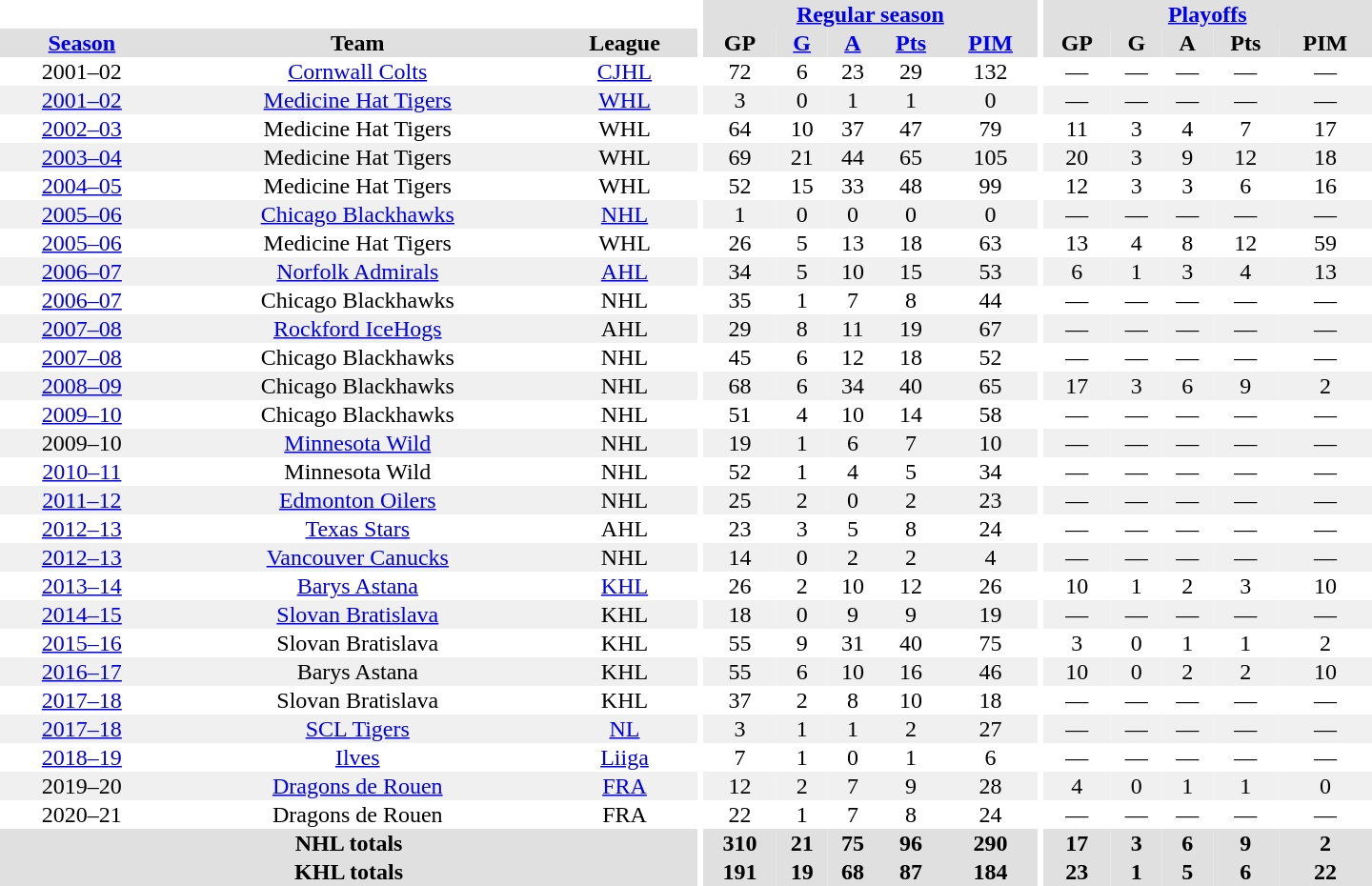<table border="0" cellpadding="1" cellspacing="0" style="text-align:center; width:60em">
<tr bgcolor="#e0e0e0">
<th colspan="3" bgcolor="#ffffff"></th>
<th rowspan="99" bgcolor="#ffffff"></th>
<th colspan="5"><a href='#'>Regular season</a></th>
<th rowspan="99" bgcolor="#ffffff"></th>
<th colspan="5"><a href='#'>Playoffs</a></th>
</tr>
<tr bgcolor="#e0e0e0">
<th><a href='#'>Season</a></th>
<th>Team</th>
<th>League</th>
<th>GP</th>
<th><a href='#'>G</a></th>
<th><a href='#'>A</a></th>
<th><a href='#'>Pts</a></th>
<th><a href='#'>PIM</a></th>
<th>GP</th>
<th>G</th>
<th>A</th>
<th>Pts</th>
<th>PIM</th>
</tr>
<tr>
<td>2001–02</td>
<td><a href='#'>Cornwall Colts</a></td>
<td><a href='#'>CJHL</a></td>
<td>72</td>
<td>6</td>
<td>23</td>
<td>29</td>
<td>132</td>
<td>—</td>
<td>—</td>
<td>—</td>
<td>—</td>
<td>—</td>
</tr>
<tr bgcolor="#f0f0f0">
<td><a href='#'>2001–02</a></td>
<td><a href='#'>Medicine Hat Tigers</a></td>
<td><a href='#'>WHL</a></td>
<td>3</td>
<td>0</td>
<td>1</td>
<td>1</td>
<td>0</td>
<td>—</td>
<td>—</td>
<td>—</td>
<td>—</td>
<td>—</td>
</tr>
<tr>
<td><a href='#'>2002–03</a></td>
<td>Medicine Hat Tigers</td>
<td>WHL</td>
<td>64</td>
<td>10</td>
<td>37</td>
<td>47</td>
<td>79</td>
<td>11</td>
<td>3</td>
<td>4</td>
<td>7</td>
<td>17</td>
</tr>
<tr bgcolor="#f0f0f0">
<td><a href='#'>2003–04</a></td>
<td>Medicine Hat Tigers</td>
<td>WHL</td>
<td>69</td>
<td>21</td>
<td>44</td>
<td>65</td>
<td>105</td>
<td>20</td>
<td>3</td>
<td>9</td>
<td>12</td>
<td>18</td>
</tr>
<tr>
<td><a href='#'>2004–05</a></td>
<td>Medicine Hat Tigers</td>
<td>WHL</td>
<td>52</td>
<td>15</td>
<td>33</td>
<td>48</td>
<td>99</td>
<td>12</td>
<td>3</td>
<td>3</td>
<td>6</td>
<td>16</td>
</tr>
<tr bgcolor="#f0f0f0">
<td><a href='#'>2005–06</a></td>
<td><a href='#'>Chicago Blackhawks</a></td>
<td><a href='#'>NHL</a></td>
<td>1</td>
<td>0</td>
<td>0</td>
<td>0</td>
<td>0</td>
<td>—</td>
<td>—</td>
<td>—</td>
<td>—</td>
<td>—</td>
</tr>
<tr>
<td><a href='#'>2005–06</a></td>
<td>Medicine Hat Tigers</td>
<td>WHL</td>
<td>26</td>
<td>5</td>
<td>13</td>
<td>18</td>
<td>63</td>
<td>13</td>
<td>4</td>
<td>8</td>
<td>12</td>
<td>59</td>
</tr>
<tr bgcolor="#f0f0f0">
<td><a href='#'>2006–07</a></td>
<td><a href='#'>Norfolk Admirals</a></td>
<td><a href='#'>AHL</a></td>
<td>34</td>
<td>5</td>
<td>10</td>
<td>15</td>
<td>53</td>
<td>6</td>
<td>1</td>
<td>3</td>
<td>4</td>
<td>13</td>
</tr>
<tr>
<td><a href='#'>2006–07</a></td>
<td>Chicago Blackhawks</td>
<td>NHL</td>
<td>35</td>
<td>1</td>
<td>7</td>
<td>8</td>
<td>44</td>
<td>—</td>
<td>—</td>
<td>—</td>
<td>—</td>
<td>—</td>
</tr>
<tr bgcolor="#f0f0f0">
<td><a href='#'>2007–08</a></td>
<td><a href='#'>Rockford IceHogs</a></td>
<td>AHL</td>
<td>29</td>
<td>8</td>
<td>11</td>
<td>19</td>
<td>67</td>
<td>—</td>
<td>—</td>
<td>—</td>
<td>—</td>
<td>—</td>
</tr>
<tr>
<td><a href='#'>2007–08</a></td>
<td>Chicago Blackhawks</td>
<td>NHL</td>
<td>45</td>
<td>6</td>
<td>12</td>
<td>18</td>
<td>52</td>
<td>—</td>
<td>—</td>
<td>—</td>
<td>—</td>
<td>—</td>
</tr>
<tr bgcolor="#f0f0f0">
<td><a href='#'>2008–09</a></td>
<td>Chicago Blackhawks</td>
<td>NHL</td>
<td>68</td>
<td>6</td>
<td>34</td>
<td>40</td>
<td>65</td>
<td>17</td>
<td>3</td>
<td>6</td>
<td>9</td>
<td>2</td>
</tr>
<tr>
<td><a href='#'>2009–10</a></td>
<td>Chicago Blackhawks</td>
<td>NHL</td>
<td>51</td>
<td>4</td>
<td>10</td>
<td>14</td>
<td>58</td>
<td>—</td>
<td>—</td>
<td>—</td>
<td>—</td>
<td>—</td>
</tr>
<tr bgcolor="#f0f0f0">
<td>2009–10</td>
<td><a href='#'>Minnesota Wild</a></td>
<td>NHL</td>
<td>19</td>
<td>1</td>
<td>6</td>
<td>7</td>
<td>10</td>
<td>—</td>
<td>—</td>
<td>—</td>
<td>—</td>
<td>—</td>
</tr>
<tr>
<td><a href='#'>2010–11</a></td>
<td>Minnesota Wild</td>
<td>NHL</td>
<td>52</td>
<td>1</td>
<td>4</td>
<td>5</td>
<td>34</td>
<td>—</td>
<td>—</td>
<td>—</td>
<td>—</td>
<td>—</td>
</tr>
<tr bgcolor="#f0f0f0">
<td><a href='#'>2011–12</a></td>
<td><a href='#'>Edmonton Oilers</a></td>
<td>NHL</td>
<td>25</td>
<td>2</td>
<td>0</td>
<td>2</td>
<td>23</td>
<td>—</td>
<td>—</td>
<td>—</td>
<td>—</td>
<td>—</td>
</tr>
<tr>
<td><a href='#'>2012–13</a></td>
<td><a href='#'>Texas Stars</a></td>
<td>AHL</td>
<td>23</td>
<td>3</td>
<td>5</td>
<td>8</td>
<td>24</td>
<td>—</td>
<td>—</td>
<td>—</td>
<td>—</td>
<td>—</td>
</tr>
<tr bgcolor="#f0f0f0">
<td><a href='#'>2012–13</a></td>
<td><a href='#'>Vancouver Canucks</a></td>
<td>NHL</td>
<td>14</td>
<td>0</td>
<td>2</td>
<td>2</td>
<td>4</td>
<td>—</td>
<td>—</td>
<td>—</td>
<td>—</td>
<td>—</td>
</tr>
<tr>
<td><a href='#'>2013–14</a></td>
<td><a href='#'>Barys Astana</a></td>
<td><a href='#'>KHL</a></td>
<td>26</td>
<td>2</td>
<td>10</td>
<td>12</td>
<td>26</td>
<td>10</td>
<td>1</td>
<td>2</td>
<td>3</td>
<td>10</td>
</tr>
<tr bgcolor="#f0f0f0">
<td><a href='#'>2014–15</a></td>
<td><a href='#'>Slovan Bratislava</a></td>
<td>KHL</td>
<td>18</td>
<td>0</td>
<td>9</td>
<td>9</td>
<td>19</td>
<td>—</td>
<td>—</td>
<td>—</td>
<td>—</td>
<td>—</td>
</tr>
<tr>
<td><a href='#'>2015–16</a></td>
<td>Slovan Bratislava</td>
<td>KHL</td>
<td>55</td>
<td>9</td>
<td>31</td>
<td>40</td>
<td>75</td>
<td>3</td>
<td>0</td>
<td>1</td>
<td>1</td>
<td>2</td>
</tr>
<tr bgcolor="#f0f0f0">
<td><a href='#'>2016–17</a></td>
<td>Barys Astana</td>
<td>KHL</td>
<td>55</td>
<td>6</td>
<td>10</td>
<td>16</td>
<td>46</td>
<td>10</td>
<td>0</td>
<td>2</td>
<td>2</td>
<td>10</td>
</tr>
<tr>
<td><a href='#'>2017–18</a></td>
<td>Slovan Bratislava</td>
<td>KHL</td>
<td>37</td>
<td>2</td>
<td>8</td>
<td>10</td>
<td>18</td>
<td>—</td>
<td>—</td>
<td>—</td>
<td>—</td>
<td>—</td>
</tr>
<tr bgcolor="#f0f0f0">
<td><a href='#'>2017–18</a></td>
<td><a href='#'>SCL Tigers</a></td>
<td><a href='#'>NL</a></td>
<td>3</td>
<td>1</td>
<td>1</td>
<td>2</td>
<td>27</td>
<td>—</td>
<td>—</td>
<td>—</td>
<td>—</td>
<td>—</td>
</tr>
<tr>
<td><a href='#'>2018–19</a></td>
<td><a href='#'>Ilves</a></td>
<td><a href='#'>Liiga</a></td>
<td>7</td>
<td>1</td>
<td>0</td>
<td>1</td>
<td>6</td>
<td>—</td>
<td>—</td>
<td>—</td>
<td>—</td>
<td>—</td>
</tr>
<tr bgcolor="#f0f0f0">
<td>2019–20</td>
<td><a href='#'>Dragons de Rouen</a></td>
<td><a href='#'>FRA</a></td>
<td>12</td>
<td>2</td>
<td>7</td>
<td>9</td>
<td>28</td>
<td>4</td>
<td>0</td>
<td>1</td>
<td>1</td>
<td>0</td>
</tr>
<tr>
<td>2020–21</td>
<td>Dragons de Rouen</td>
<td>FRA</td>
<td>22</td>
<td>1</td>
<td>7</td>
<td>8</td>
<td>24</td>
<td>—</td>
<td>—</td>
<td>—</td>
<td>—</td>
<td>—</td>
</tr>
<tr bgcolor="#e0e0e0">
<th colspan="3">NHL totals</th>
<th>310</th>
<th>21</th>
<th>75</th>
<th>96</th>
<th>290</th>
<th>17</th>
<th>3</th>
<th>6</th>
<th>9</th>
<th>2</th>
</tr>
<tr bgcolor="#e0e0e0">
<th colspan="3">KHL totals</th>
<th>191</th>
<th>19</th>
<th>68</th>
<th>87</th>
<th>184</th>
<th>23</th>
<th>1</th>
<th>5</th>
<th>6</th>
<th>22</th>
</tr>
</table>
